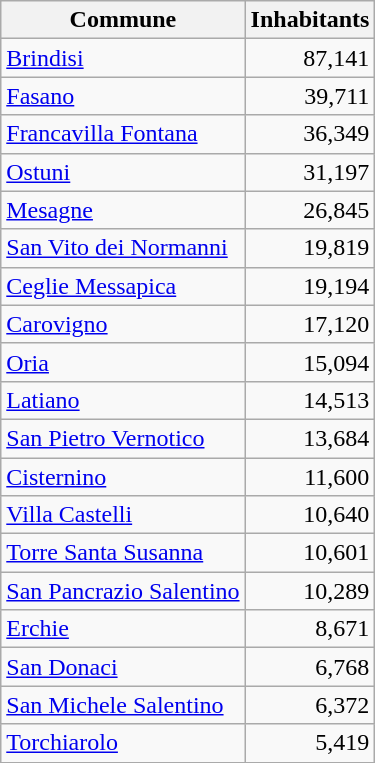<table class="wikitable">
<tr>
<th>Commune</th>
<th>Inhabitants</th>
</tr>
<tr>
<td><a href='#'>Brindisi</a></td>
<td align="right">87,141</td>
</tr>
<tr>
<td><a href='#'>Fasano</a></td>
<td align="right">39,711</td>
</tr>
<tr>
<td><a href='#'>Francavilla Fontana</a></td>
<td align="right">36,349</td>
</tr>
<tr>
<td><a href='#'>Ostuni</a></td>
<td align="right">31,197</td>
</tr>
<tr>
<td><a href='#'>Mesagne</a></td>
<td align="right">26,845</td>
</tr>
<tr>
<td><a href='#'>San Vito dei Normanni</a></td>
<td align="right">19,819</td>
</tr>
<tr>
<td><a href='#'>Ceglie Messapica</a></td>
<td align="right">19,194</td>
</tr>
<tr>
<td><a href='#'>Carovigno</a></td>
<td align="right">17,120</td>
</tr>
<tr>
<td><a href='#'>Oria</a></td>
<td align="right">15,094</td>
</tr>
<tr>
<td><a href='#'>Latiano</a></td>
<td align="right">14,513</td>
</tr>
<tr>
<td><a href='#'>San Pietro Vernotico</a></td>
<td align="right">13,684</td>
</tr>
<tr>
<td><a href='#'>Cisternino</a></td>
<td align="right">11,600</td>
</tr>
<tr>
<td><a href='#'>Villa Castelli</a></td>
<td align="right">10,640</td>
</tr>
<tr>
<td><a href='#'>Torre Santa Susanna</a></td>
<td align="right">10,601</td>
</tr>
<tr>
<td><a href='#'>San Pancrazio Salentino</a></td>
<td align="right">10,289</td>
</tr>
<tr>
<td><a href='#'>Erchie</a></td>
<td align="right">8,671</td>
</tr>
<tr>
<td><a href='#'>San Donaci</a></td>
<td align="right">6,768</td>
</tr>
<tr>
<td><a href='#'>San Michele Salentino</a></td>
<td align="right">6,372</td>
</tr>
<tr>
<td><a href='#'>Torchiarolo</a></td>
<td align="right">5,419</td>
</tr>
<tr>
</tr>
</table>
